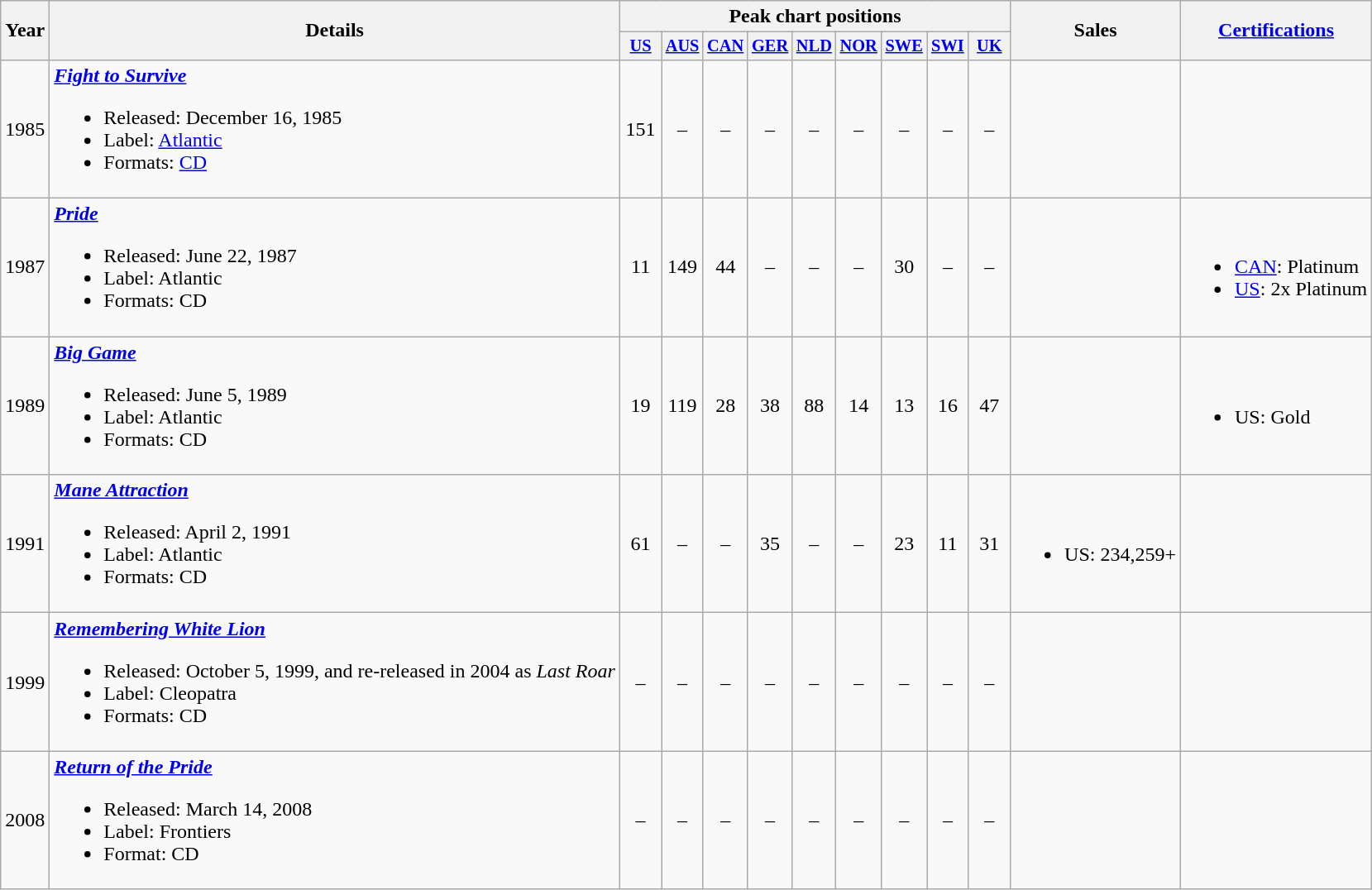<table class="wikitable">
<tr>
<th rowspan="2">Year</th>
<th rowspan="2">Details</th>
<th colspan="9">Peak chart positions</th>
<th rowspan="2">Sales</th>
<th rowspan="2"><a href='#'>Certifications</a></th>
</tr>
<tr>
<th style="width:2em;font-size:85%"><a href='#'>US</a></th>
<th style="width:2em;font-size:85%"><a href='#'>AUS</a><br></th>
<th style="width:2em;font-size:85%"><a href='#'>CAN</a><br></th>
<th style="width:2em;font-size:85%"><a href='#'>GER</a><br></th>
<th style="width:2em;font-size:85%"><a href='#'>NLD</a><br></th>
<th style="width:2em;font-size:85%"><a href='#'>NOR</a><br></th>
<th style="width:2em;font-size:85%"><a href='#'>SWE</a><br></th>
<th style="width:2em;font-size:85%"><a href='#'>SWI</a><br></th>
<th style="width:2em;font-size:85%"><a href='#'>UK</a><br></th>
</tr>
<tr>
<td align="center">1985</td>
<td><strong><em><a href='#'>Fight to Survive</a></em></strong><br><ul><li>Released: December 16, 1985</li><li>Label: <a href='#'>Atlantic</a></li><li>Formats: <a href='#'>CD</a></li></ul></td>
<td align="center">151</td>
<td align="center">–</td>
<td align="center">–</td>
<td align="center">–</td>
<td align="center">–</td>
<td align="center">–</td>
<td align="center">–</td>
<td align="center">–</td>
<td align="center">–</td>
<td></td>
<td></td>
</tr>
<tr>
<td align="center">1987</td>
<td><strong><em><a href='#'>Pride</a></em></strong><br><ul><li>Released: June 22, 1987</li><li>Label: Atlantic</li><li>Formats: CD</li></ul></td>
<td align="center">11</td>
<td align="center">149</td>
<td align="center">44</td>
<td align="center">–</td>
<td align="center">–</td>
<td align="center">–</td>
<td align="center">30</td>
<td align="center">–</td>
<td align="center">–</td>
<td></td>
<td><br><ul><li><a href='#'>CAN</a>: Platinum</li><li><a href='#'>US</a>: 2x Platinum</li></ul></td>
</tr>
<tr>
<td align="center">1989</td>
<td><strong><em><a href='#'>Big Game</a></em></strong><br><ul><li>Released: June 5, 1989</li><li>Label: Atlantic</li><li>Formats: CD</li></ul></td>
<td align="center">19</td>
<td align="center">119</td>
<td align="center">28</td>
<td align="center">38</td>
<td align="center">88</td>
<td align="center">14</td>
<td align="center">13</td>
<td align="center">16</td>
<td align="center">47</td>
<td></td>
<td><br><ul><li>US: Gold</li></ul></td>
</tr>
<tr>
<td align="center">1991</td>
<td><strong><em><a href='#'>Mane Attraction</a></em></strong><br><ul><li>Released: April 2, 1991</li><li>Label: Atlantic</li><li>Formats: CD</li></ul></td>
<td align="center">61</td>
<td align="center">–</td>
<td align="center">–</td>
<td align="center">35</td>
<td align="center">–</td>
<td align="center">–</td>
<td align="center">23</td>
<td align="center">11</td>
<td align="center">31</td>
<td><br><ul><li>US: 234,259+</li></ul></td>
<td></td>
</tr>
<tr>
<td align="center">1999</td>
<td><strong><em><a href='#'>Remembering White Lion</a></em></strong><br><ul><li>Released: October 5, 1999, and re-released in 2004 as <em>Last Roar</em></li><li>Label: Cleopatra</li><li>Formats: CD</li></ul></td>
<td align="center">–</td>
<td align="center">–</td>
<td align="center">–</td>
<td align="center">–</td>
<td align="center">–</td>
<td align="center">–</td>
<td align="center">–</td>
<td align="center">–</td>
<td align="center">–</td>
<td></td>
<td></td>
</tr>
<tr>
<td align="center">2008</td>
<td><strong><em><a href='#'>Return of the Pride</a></em></strong><br><ul><li>Released: March 14, 2008</li><li>Label: Frontiers</li><li>Format: CD</li></ul></td>
<td align="center">–</td>
<td align="center">–</td>
<td align="center">–</td>
<td align="center">–</td>
<td align="center">–</td>
<td align="center">–</td>
<td align="center">–</td>
<td align="center">–</td>
<td align="center">–</td>
<td></td>
<td></td>
</tr>
</table>
